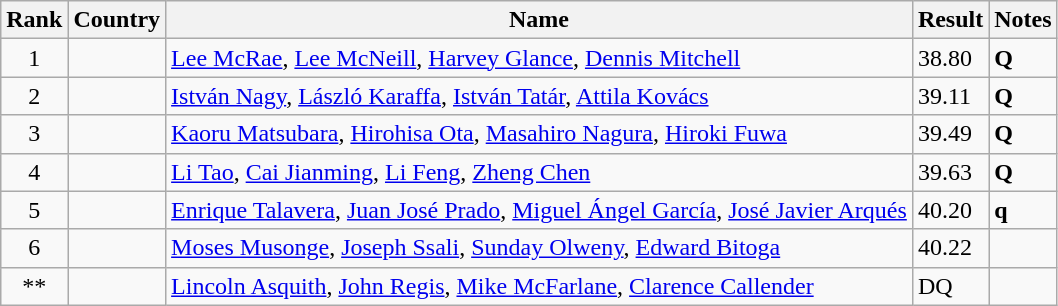<table class="sortable wikitable">
<tr>
<th>Rank</th>
<th>Country</th>
<th>Name</th>
<th>Result</th>
<th>Notes</th>
</tr>
<tr>
<td align="center">1</td>
<td></td>
<td><a href='#'>Lee McRae</a>, <a href='#'>Lee McNeill</a>, <a href='#'>Harvey Glance</a>, <a href='#'>Dennis Mitchell</a></td>
<td>38.80</td>
<td><strong>Q</strong></td>
</tr>
<tr>
<td align="center">2</td>
<td></td>
<td><a href='#'>István Nagy</a>, <a href='#'>László Karaffa</a>, <a href='#'>István Tatár</a>, <a href='#'>Attila Kovács</a></td>
<td>39.11</td>
<td><strong>Q</strong></td>
</tr>
<tr>
<td align="center">3</td>
<td></td>
<td><a href='#'>Kaoru Matsubara</a>, <a href='#'>Hirohisa Ota</a>, <a href='#'>Masahiro Nagura</a>, <a href='#'>Hiroki Fuwa</a></td>
<td>39.49</td>
<td><strong>Q</strong></td>
</tr>
<tr>
<td align="center">4</td>
<td></td>
<td><a href='#'>Li Tao</a>, <a href='#'>Cai Jianming</a>, <a href='#'>Li Feng</a>, <a href='#'>Zheng Chen</a></td>
<td>39.63</td>
<td><strong>Q</strong></td>
</tr>
<tr>
<td align="center">5</td>
<td></td>
<td><a href='#'>Enrique Talavera</a>, <a href='#'>Juan José Prado</a>, <a href='#'>Miguel Ángel García</a>, <a href='#'>José Javier Arqués</a></td>
<td>40.20</td>
<td><strong>q</strong></td>
</tr>
<tr>
<td align="center">6</td>
<td></td>
<td><a href='#'>Moses Musonge</a>, <a href='#'>Joseph Ssali</a>, <a href='#'>Sunday Olweny</a>, <a href='#'>Edward Bitoga</a></td>
<td>40.22</td>
<td></td>
</tr>
<tr>
<td align="center">**</td>
<td></td>
<td><a href='#'>Lincoln Asquith</a>, <a href='#'>John Regis</a>, <a href='#'>Mike McFarlane</a>, <a href='#'>Clarence Callender</a></td>
<td>DQ</td>
<td></td>
</tr>
</table>
